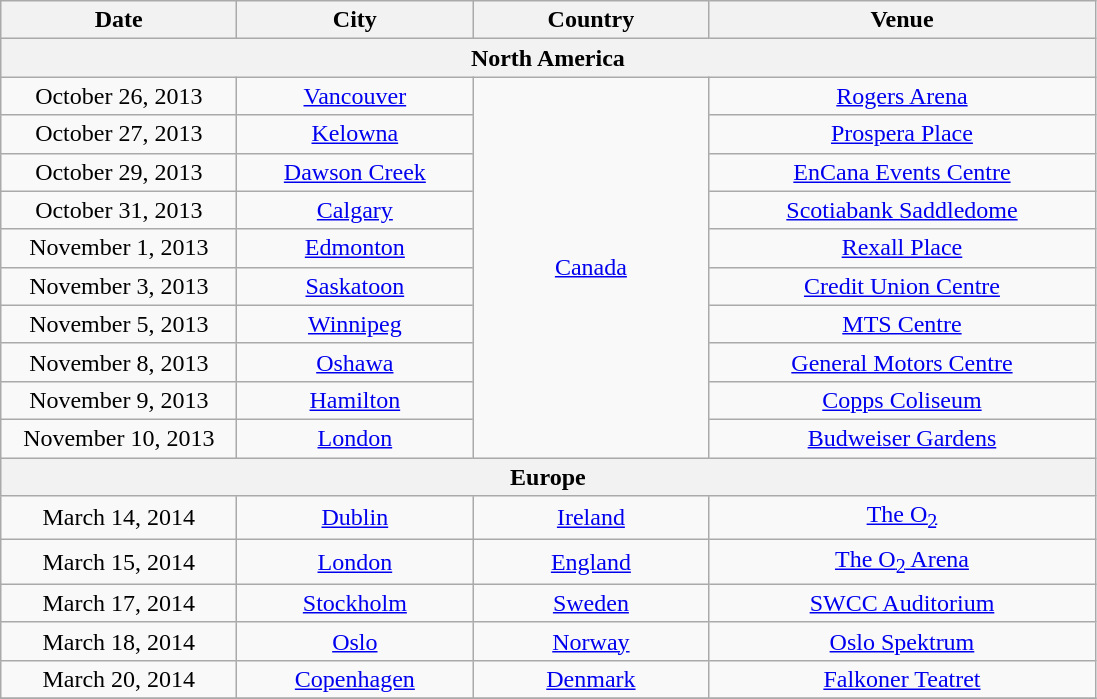<table class="wikitable" style="text-align:center;">
<tr>
<th style="width:150px;">Date</th>
<th style="width:150px;">City</th>
<th style="width:150px;">Country</th>
<th style="width:250px;">Venue</th>
</tr>
<tr>
<th colspan="6">North America</th>
</tr>
<tr>
<td>October 26, 2013</td>
<td><a href='#'>Vancouver</a></td>
<td rowspan="10"><a href='#'>Canada</a></td>
<td><a href='#'>Rogers Arena</a></td>
</tr>
<tr>
<td>October 27, 2013</td>
<td><a href='#'>Kelowna</a></td>
<td><a href='#'>Prospera Place</a></td>
</tr>
<tr>
<td>October 29, 2013</td>
<td><a href='#'>Dawson Creek</a></td>
<td><a href='#'>EnCana Events Centre</a></td>
</tr>
<tr>
<td>October 31, 2013</td>
<td><a href='#'>Calgary</a></td>
<td><a href='#'>Scotiabank Saddledome</a></td>
</tr>
<tr>
<td>November 1, 2013</td>
<td><a href='#'>Edmonton</a></td>
<td><a href='#'>Rexall Place</a></td>
</tr>
<tr>
<td>November 3, 2013</td>
<td><a href='#'>Saskatoon</a></td>
<td><a href='#'>Credit Union Centre</a></td>
</tr>
<tr>
<td>November 5, 2013</td>
<td><a href='#'>Winnipeg</a></td>
<td><a href='#'>MTS Centre</a></td>
</tr>
<tr>
<td>November 8, 2013</td>
<td><a href='#'>Oshawa</a></td>
<td><a href='#'>General Motors Centre</a></td>
</tr>
<tr>
<td>November 9, 2013</td>
<td><a href='#'>Hamilton</a></td>
<td><a href='#'>Copps Coliseum</a></td>
</tr>
<tr>
<td>November 10, 2013</td>
<td><a href='#'>London</a></td>
<td><a href='#'>Budweiser Gardens</a></td>
</tr>
<tr>
<th colspan="6">Europe</th>
</tr>
<tr>
<td>March 14, 2014</td>
<td><a href='#'>Dublin</a></td>
<td><a href='#'>Ireland</a></td>
<td><a href='#'>The O<sub>2</sub></a></td>
</tr>
<tr>
<td>March 15, 2014</td>
<td><a href='#'>London</a></td>
<td><a href='#'>England</a></td>
<td><a href='#'>The O<sub>2</sub> Arena</a></td>
</tr>
<tr>
<td>March 17, 2014</td>
<td><a href='#'>Stockholm</a></td>
<td><a href='#'>Sweden</a></td>
<td><a href='#'>SWCC Auditorium</a></td>
</tr>
<tr>
<td>March 18, 2014</td>
<td><a href='#'>Oslo</a></td>
<td><a href='#'>Norway</a></td>
<td><a href='#'>Oslo Spektrum</a></td>
</tr>
<tr>
<td>March 20, 2014</td>
<td><a href='#'>Copenhagen</a></td>
<td><a href='#'>Denmark</a></td>
<td><a href='#'>Falkoner Teatret</a></td>
</tr>
<tr>
</tr>
</table>
